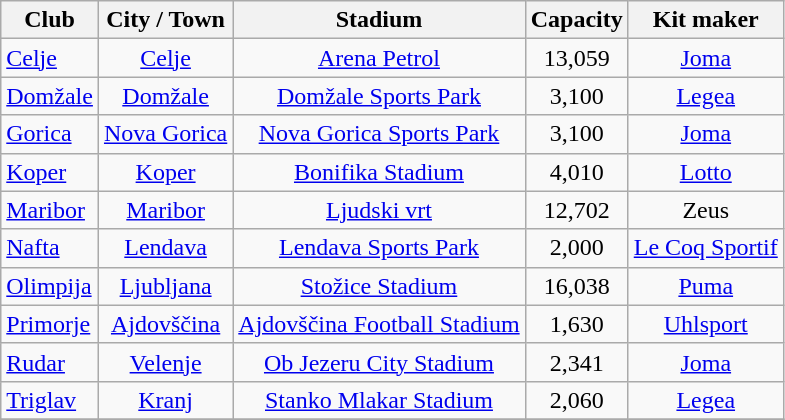<table class="wikitable sortable" style="text-align:center;">
<tr>
<th>Club</th>
<th>City / Town</th>
<th>Stadium</th>
<th>Capacity</th>
<th>Kit maker</th>
</tr>
<tr>
<td style="text-align:left;"><a href='#'>Celje</a></td>
<td><a href='#'>Celje</a></td>
<td><a href='#'>Arena Petrol</a></td>
<td>13,059</td>
<td><a href='#'>Joma</a></td>
</tr>
<tr>
<td style="text-align:left;"><a href='#'>Domžale</a></td>
<td><a href='#'>Domžale</a></td>
<td><a href='#'>Domžale Sports Park</a></td>
<td>3,100</td>
<td><a href='#'>Legea</a></td>
</tr>
<tr>
<td style="text-align:left;"><a href='#'>Gorica</a></td>
<td><a href='#'>Nova Gorica</a></td>
<td><a href='#'>Nova Gorica Sports Park</a></td>
<td>3,100</td>
<td><a href='#'>Joma</a></td>
</tr>
<tr>
<td style="text-align:left;"><a href='#'>Koper</a></td>
<td><a href='#'>Koper</a></td>
<td><a href='#'>Bonifika Stadium</a></td>
<td>4,010</td>
<td><a href='#'>Lotto</a></td>
</tr>
<tr>
<td style="text-align:left;"><a href='#'>Maribor</a></td>
<td><a href='#'>Maribor</a></td>
<td><a href='#'>Ljudski vrt</a></td>
<td>12,702</td>
<td>Zeus</td>
</tr>
<tr>
<td style="text-align:left;"><a href='#'>Nafta</a></td>
<td><a href='#'>Lendava</a></td>
<td><a href='#'>Lendava Sports Park</a></td>
<td>2,000</td>
<td><a href='#'>Le Coq Sportif</a></td>
</tr>
<tr>
<td style="text-align:left;"><a href='#'>Olimpija</a></td>
<td><a href='#'>Ljubljana</a></td>
<td><a href='#'>Stožice Stadium</a></td>
<td>16,038</td>
<td><a href='#'>Puma</a></td>
</tr>
<tr>
<td style="text-align:left;"><a href='#'>Primorje</a></td>
<td><a href='#'>Ajdovščina</a></td>
<td><a href='#'>Ajdovščina Football Stadium</a></td>
<td>1,630</td>
<td><a href='#'>Uhlsport</a></td>
</tr>
<tr>
<td style="text-align:left;"><a href='#'>Rudar</a></td>
<td><a href='#'>Velenje</a></td>
<td><a href='#'>Ob Jezeru City Stadium</a></td>
<td>2,341</td>
<td><a href='#'>Joma</a></td>
</tr>
<tr>
<td style="text-align:left;"><a href='#'>Triglav</a></td>
<td><a href='#'>Kranj</a></td>
<td><a href='#'>Stanko Mlakar Stadium</a></td>
<td>2,060</td>
<td><a href='#'>Legea</a></td>
</tr>
<tr>
</tr>
</table>
